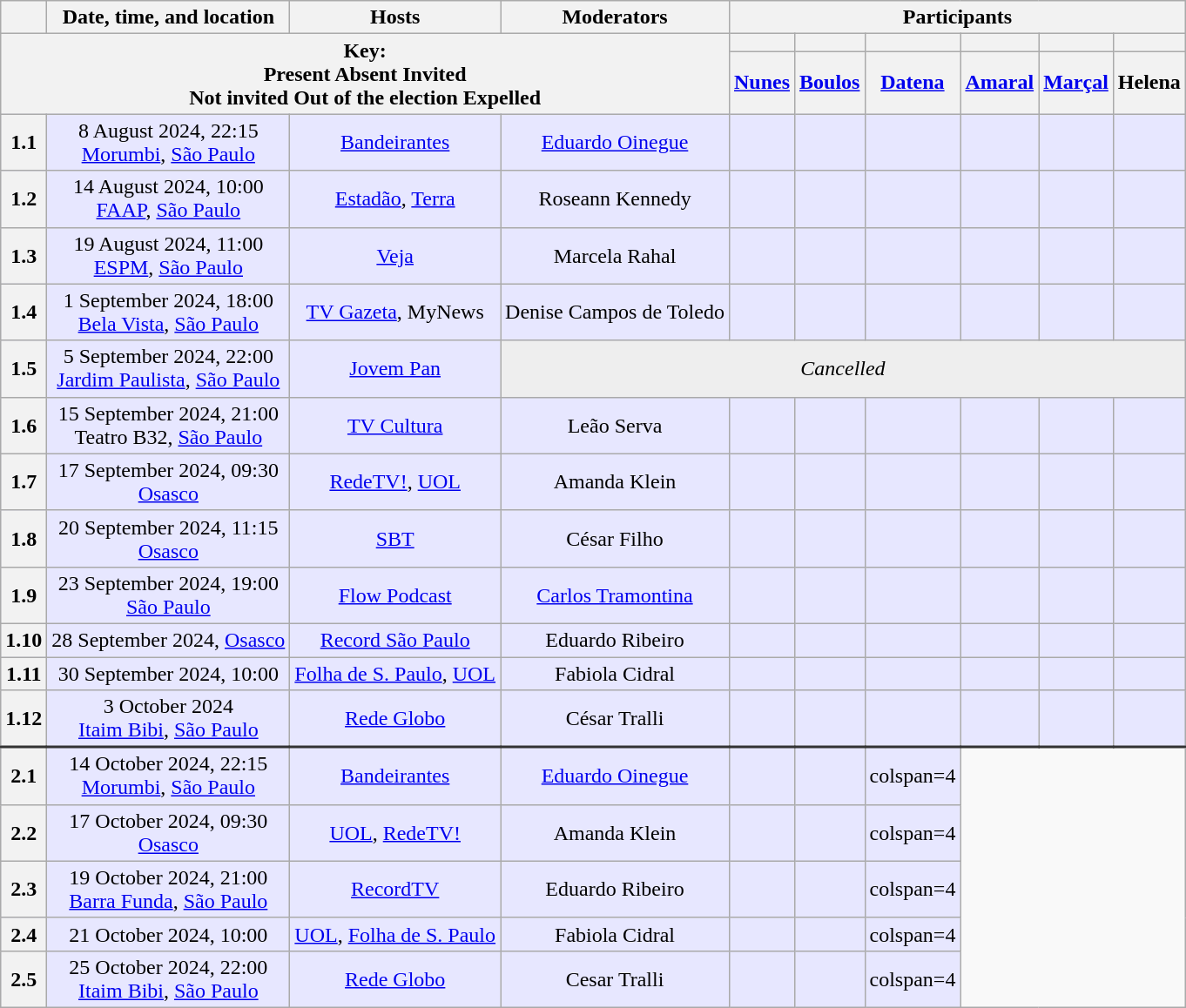<table class=wikitable style=text-align:center>
<tr>
<th></th>
<th>Date, time, and location</th>
<th>Hosts</th>
<th>Moderators</th>
<th colspan=6 scope=col>Participants</th>
</tr>
<tr>
<th colspan=4 rowspan=2>Key:<br> Present  Absent  Invited<br> Not invited  Out of the election  Expelled</th>
<th scope=col style=background:><a href='#'></a></th>
<th scope=col style=background:><a href='#'></a></th>
<th scope=col style=background:><a href='#'></a></th>
<th scope=col style=background:><a href='#'></a></th>
<th scope=col style=background:><a href='#'></a></th>
<th scope=col style=background:><a href='#'></a></th>
</tr>
<tr>
<th><a href='#'>Nunes</a></th>
<th><a href='#'>Boulos</a></th>
<th><a href='#'>Datena</a></th>
<th><a href='#'>Amaral</a></th>
<th><a href='#'>Marçal</a></th>
<th>Helena</th>
</tr>
<tr style=background:#e7e7ff>
<th scope=row style=text-align:center>1.1</th>
<td style=max-width:12em>8 August 2024, 22:15<br><a href='#'>Morumbi</a>, <a href='#'>São Paulo</a></td>
<td style=max-width:12em><a href='#'>Bandeirantes</a></td>
<td style=max-width:16em><a href='#'>Eduardo Oinegue</a></td>
<td></td>
<td></td>
<td></td>
<td></td>
<td></td>
<td></td>
</tr>
<tr style=background:#e7e7ff>
<th scope=row style=text-align:center>1.2</th>
<td style=max-width:12em>14 August 2024, 10:00<br><a href='#'>FAAP</a>, <a href='#'>São Paulo</a></td>
<td style=max-width:12em><a href='#'>Estadão</a>, <a href='#'>Terra</a></td>
<td style=max-width:16em>Roseann Kennedy</td>
<td></td>
<td></td>
<td></td>
<td></td>
<td></td>
<td></td>
</tr>
<tr style=background:#e7e7ff>
<th scope=row style=text-align:center>1.3</th>
<td style=max-width:12em>19 August 2024, 11:00<br><a href='#'>ESPM</a>, <a href='#'>São Paulo</a></td>
<td style=max-width:12em><a href='#'>Veja</a></td>
<td style=max-width:16em>Marcela Rahal</td>
<td></td>
<td></td>
<td></td>
<td></td>
<td></td>
<td></td>
</tr>
<tr style=background:#e7e7ff>
<th scope=row style=text-align:center>1.4</th>
<td style=max-width:12em>1 September 2024, 18:00<br><a href='#'>Bela Vista</a>, <a href='#'>São Paulo</a></td>
<td style=max-width:12em><a href='#'>TV Gazeta</a>, MyNews</td>
<td style=max-width:16em>Denise Campos de Toledo</td>
<td></td>
<td></td>
<td></td>
<td></td>
<td></td>
<td></td>
</tr>
<tr style=background:#e7e7ff>
<th scope=row style=text-align:center>1.5</th>
<td style=max-width:12em>5 September 2024, 22:00<br><a href='#'>Jardim Paulista</a>, <a href='#'>São Paulo</a></td>
<td style=max-width:12em><a href='#'>Jovem Pan</a></td>
<td colspan=7 style=background:#EEE><em>Cancelled</em></td>
</tr>
<tr style=background:#e7e7ff>
<th scope=row style=text-align:center>1.6</th>
<td style=max-width:12em>15 September 2024, 21:00<br>Teatro B32, <a href='#'>São Paulo</a></td>
<td style=max-width:12em><a href='#'>TV Cultura</a></td>
<td style=max-width:16em>Leão Serva</td>
<td></td>
<td></td>
<td></td>
<td></td>
<td></td>
<td></td>
</tr>
<tr style=background:#e7e7ff>
<th scope=row style=text-align:center>1.7</th>
<td style=max-width:12em>17 September 2024, 09:30<br><a href='#'>Osasco</a></td>
<td style=max-width:12em><a href='#'>RedeTV!</a>, <a href='#'>UOL</a></td>
<td style=max-width:16em>Amanda Klein</td>
<td></td>
<td></td>
<td></td>
<td></td>
<td></td>
<td></td>
</tr>
<tr style=background:#e7e7ff>
<th scope=row style=text-align:center>1.8</th>
<td style=max-width:12em>20 September 2024, 11:15<br><a href='#'>Osasco</a></td>
<td style=max-width:12em><a href='#'>SBT</a></td>
<td style=max-width:16em>César Filho</td>
<td></td>
<td></td>
<td></td>
<td></td>
<td></td>
<td></td>
</tr>
<tr style=background:#e7e7ff>
<th scope=row style=text-align:center>1.9</th>
<td style=max-width:12em>23 September 2024, 19:00<br><a href='#'>São Paulo</a></td>
<td style=max-width:12em><a href='#'>Flow Podcast</a></td>
<td style=max-width:16em><a href='#'>Carlos Tramontina</a></td>
<td></td>
<td></td>
<td></td>
<td></td>
<td></td>
<td></td>
</tr>
<tr style=background:#e7e7ff>
<th scope=row style=text-align:center>1.10</th>
<td style=max-width:12em>28 September 2024, <a href='#'>Osasco</a></td>
<td style=max-width:12em><a href='#'>Record São Paulo</a></td>
<td style=max-width:16em>Eduardo Ribeiro</td>
<td></td>
<td></td>
<td></td>
<td></td>
<td></td>
<td></td>
</tr>
<tr style=background:#e7e7ff>
<th scope=row style=text-align:center>1.11</th>
<td style=max-width:12em>30 September 2024, 10:00</td>
<td style=max-width:12em><a href='#'>Folha de S. Paulo</a>, <a href='#'>UOL</a></td>
<td style=max-width:16em>Fabiola Cidral</td>
<td></td>
<td></td>
<td></td>
<td></td>
<td></td>
<td></td>
</tr>
<tr style=background:#e7e7ff>
<th scope=row style=text-align:center>1.12</th>
<td style=max-width:12em>3 October 2024<br><a href='#'>Itaim Bibi</a>, <a href='#'>São Paulo</a></td>
<td style=max-width:12em><a href='#'>Rede Globo</a></td>
<td style=max-width:16em>César Tralli</td>
<td></td>
<td></td>
<td></td>
<td></td>
<td></td>
<td></td>
</tr>
<tr style="background:#e7e7ff; border-top: 2px solid #333333">
<th scope=row style=text-align:center>2.1</th>
<td style=max-width:12em>14 October 2024, 22:15<br><a href='#'>Morumbi</a>, <a href='#'>São Paulo</a></td>
<td style=max-width:12em><a href='#'>Bandeirantes</a></td>
<td style=max-width:16em><a href='#'>Eduardo Oinegue</a></td>
<td></td>
<td></td>
<td>colspan=4 </td>
</tr>
<tr style=background:#e7e7ff>
<th scope=row style=text-align:center>2.2</th>
<td style=max-width:12em>17 October 2024, 09:30<br><a href='#'>Osasco</a></td>
<td style=max-width:12em><a href='#'>UOL</a>, <a href='#'>RedeTV!</a></td>
<td style=max-width:16em>Amanda Klein</td>
<td></td>
<td></td>
<td>colspan=4 </td>
</tr>
<tr style=background:#e7e7ff>
<th scope=row style=text-align:center>2.3</th>
<td style=max-width:12em>19 October 2024, 21:00<br><a href='#'>Barra Funda</a>, <a href='#'>São Paulo</a></td>
<td style=max-width:12em><a href='#'>RecordTV</a></td>
<td style=max-width:16em>Eduardo Ribeiro</td>
<td></td>
<td></td>
<td>colspan=4 </td>
</tr>
<tr style=background:#e7e7ff>
<th scope=row style=text-align:center>2.4</th>
<td style=max-width:12em>21 October 2024, 10:00</td>
<td style=max-width:12em><a href='#'>UOL</a>, <a href='#'>Folha de S. Paulo</a></td>
<td style=max-width:16em>Fabiola Cidral</td>
<td></td>
<td></td>
<td>colspan=4 </td>
</tr>
<tr style=background:#e7e7ff>
<th scope=row style=text-align:center>2.5</th>
<td style=max-width:12em>25 October 2024, 22:00<br><a href='#'>Itaim Bibi</a>, <a href='#'>São Paulo</a></td>
<td style=max-width:12em><a href='#'>Rede Globo</a></td>
<td style=max-width:16em>Cesar Tralli</td>
<td></td>
<td></td>
<td>colspan=4 </td>
</tr>
</table>
